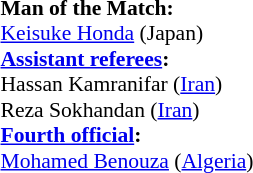<table width=50% style="font-size: 90%">
<tr>
<td><br><strong>Man of the Match:</strong>
<br><a href='#'>Keisuke Honda</a> (Japan)<br><strong><a href='#'>Assistant referees</a>:</strong>
<br>Hassan Kamranifar (<a href='#'>Iran</a>)
<br>Reza Sokhandan (<a href='#'>Iran</a>)
<br><strong><a href='#'>Fourth official</a>:</strong>
<br><a href='#'>Mohamed Benouza</a> (<a href='#'>Algeria</a>)</td>
</tr>
</table>
